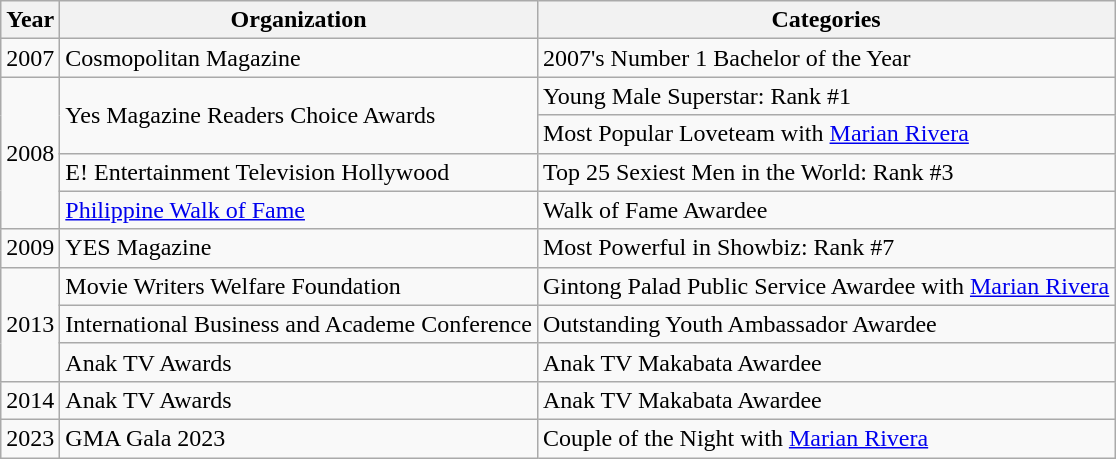<table class="wikitable">
<tr>
<th>Year</th>
<th>Organization</th>
<th>Categories</th>
</tr>
<tr>
<td>2007</td>
<td>Cosmopolitan Magazine</td>
<td>2007's Number 1 Bachelor of the Year</td>
</tr>
<tr>
<td rowspan=4>2008</td>
<td rowspan=2>Yes Magazine Readers Choice Awards</td>
<td>Young Male Superstar: Rank #1</td>
</tr>
<tr>
<td>Most Popular Loveteam with <a href='#'>Marian Rivera</a></td>
</tr>
<tr>
<td>E! Entertainment Television Hollywood</td>
<td>Top 25 Sexiest Men in the World: Rank #3</td>
</tr>
<tr>
<td><a href='#'>Philippine Walk of Fame</a></td>
<td>Walk of Fame Awardee</td>
</tr>
<tr>
<td>2009</td>
<td>YES Magazine</td>
<td>Most Powerful in Showbiz: Rank #7</td>
</tr>
<tr>
<td rowspan=3>2013</td>
<td>Movie Writers Welfare Foundation</td>
<td>Gintong Palad Public Service Awardee with <a href='#'>Marian Rivera</a></td>
</tr>
<tr>
<td>International Business and Academe Conference</td>
<td>Outstanding Youth Ambassador Awardee</td>
</tr>
<tr>
<td>Anak TV Awards</td>
<td>Anak TV Makabata Awardee</td>
</tr>
<tr>
<td>2014</td>
<td>Anak TV Awards</td>
<td>Anak TV Makabata Awardee</td>
</tr>
<tr>
<td>2023</td>
<td>GMA Gala 2023</td>
<td>Couple of the Night with <a href='#'>Marian Rivera</a></td>
</tr>
</table>
